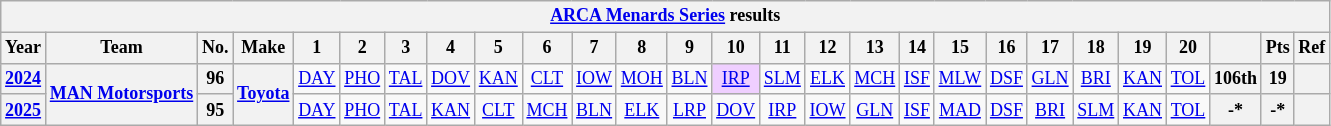<table class="wikitable" style="text-align:center; font-size:75%">
<tr>
<th colspan=27><a href='#'>ARCA Menards Series</a> results</th>
</tr>
<tr>
<th>Year</th>
<th>Team</th>
<th>No.</th>
<th>Make</th>
<th>1</th>
<th>2</th>
<th>3</th>
<th>4</th>
<th>5</th>
<th>6</th>
<th>7</th>
<th>8</th>
<th>9</th>
<th>10</th>
<th>11</th>
<th>12</th>
<th>13</th>
<th>14</th>
<th>15</th>
<th>16</th>
<th>17</th>
<th>18</th>
<th>19</th>
<th>20</th>
<th></th>
<th>Pts</th>
<th>Ref</th>
</tr>
<tr>
<th><a href='#'>2024</a></th>
<th rowspan=2><a href='#'>MAN Motorsports</a></th>
<th>96</th>
<th rowspan=2><a href='#'>Toyota</a></th>
<td><a href='#'>DAY</a></td>
<td><a href='#'>PHO</a></td>
<td><a href='#'>TAL</a></td>
<td><a href='#'>DOV</a></td>
<td><a href='#'>KAN</a></td>
<td><a href='#'>CLT</a></td>
<td><a href='#'>IOW</a></td>
<td><a href='#'>MOH</a></td>
<td><a href='#'>BLN</a></td>
<td style="background:#EFCFFF;"><a href='#'>IRP</a><br></td>
<td><a href='#'>SLM</a></td>
<td><a href='#'>ELK</a></td>
<td><a href='#'>MCH</a></td>
<td><a href='#'>ISF</a></td>
<td><a href='#'>MLW</a></td>
<td><a href='#'>DSF</a></td>
<td><a href='#'>GLN</a></td>
<td><a href='#'>BRI</a></td>
<td><a href='#'>KAN</a></td>
<td><a href='#'>TOL</a></td>
<th>106th</th>
<th>19</th>
<th></th>
</tr>
<tr>
<th><a href='#'>2025</a></th>
<th>95</th>
<td><a href='#'>DAY</a></td>
<td><a href='#'>PHO</a></td>
<td><a href='#'>TAL</a></td>
<td><a href='#'>KAN</a></td>
<td><a href='#'>CLT</a></td>
<td><a href='#'>MCH</a></td>
<td><a href='#'>BLN</a></td>
<td><a href='#'>ELK</a></td>
<td><a href='#'>LRP</a></td>
<td><a href='#'>DOV</a></td>
<td><a href='#'>IRP</a></td>
<td><a href='#'>IOW</a></td>
<td><a href='#'>GLN</a></td>
<td><a href='#'>ISF</a></td>
<td><a href='#'>MAD</a></td>
<td><a href='#'>DSF</a></td>
<td><a href='#'>BRI</a></td>
<td><a href='#'>SLM</a></td>
<td><a href='#'>KAN</a></td>
<td><a href='#'>TOL</a></td>
<th>-*</th>
<th>-*</th>
<th></th>
</tr>
</table>
